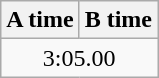<table class="wikitable" border="1" align="upright">
<tr>
<th>A time</th>
<th>B time</th>
</tr>
<tr>
<td align=center colspan=2>3:05.00</td>
</tr>
</table>
